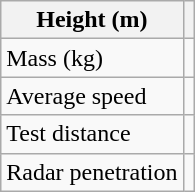<table class="wikitable">
<tr>
<th>Height (m)</th>
<th></th>
</tr>
<tr>
<td>Mass (kg)</td>
<td></td>
</tr>
<tr>
<td>Average speed</td>
<td></td>
</tr>
<tr>
<td>Test distance</td>
<td></td>
</tr>
<tr>
<td>Radar penetration</td>
<td></td>
</tr>
</table>
